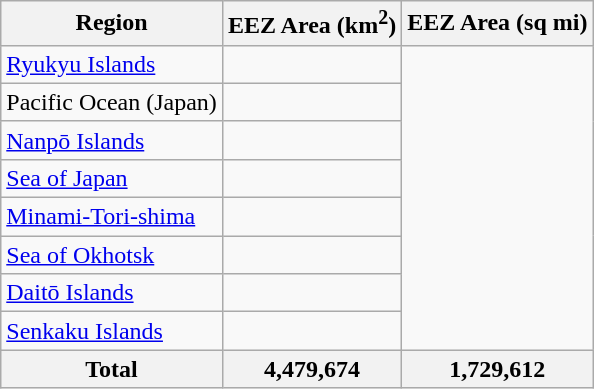<table class="wikitable">
<tr>
<th>Region</th>
<th>EEZ Area (km<sup>2</sup>)</th>
<th>EEZ Area (sq mi)</th>
</tr>
<tr>
<td><a href='#'>Ryukyu Islands</a></td>
<td></td>
</tr>
<tr>
<td>Pacific Ocean (Japan)</td>
<td></td>
</tr>
<tr>
<td><a href='#'>Nanpō Islands</a></td>
<td></td>
</tr>
<tr>
<td><a href='#'>Sea of Japan</a></td>
<td></td>
</tr>
<tr>
<td><a href='#'>Minami-Tori-shima</a></td>
<td></td>
</tr>
<tr>
<td><a href='#'>Sea of Okhotsk</a></td>
<td></td>
</tr>
<tr>
<td><a href='#'>Daitō Islands</a></td>
<td></td>
</tr>
<tr>
<td><a href='#'>Senkaku Islands</a></td>
<td></td>
</tr>
<tr>
<th>Total</th>
<th>4,479,674</th>
<th>1,729,612</th>
</tr>
</table>
